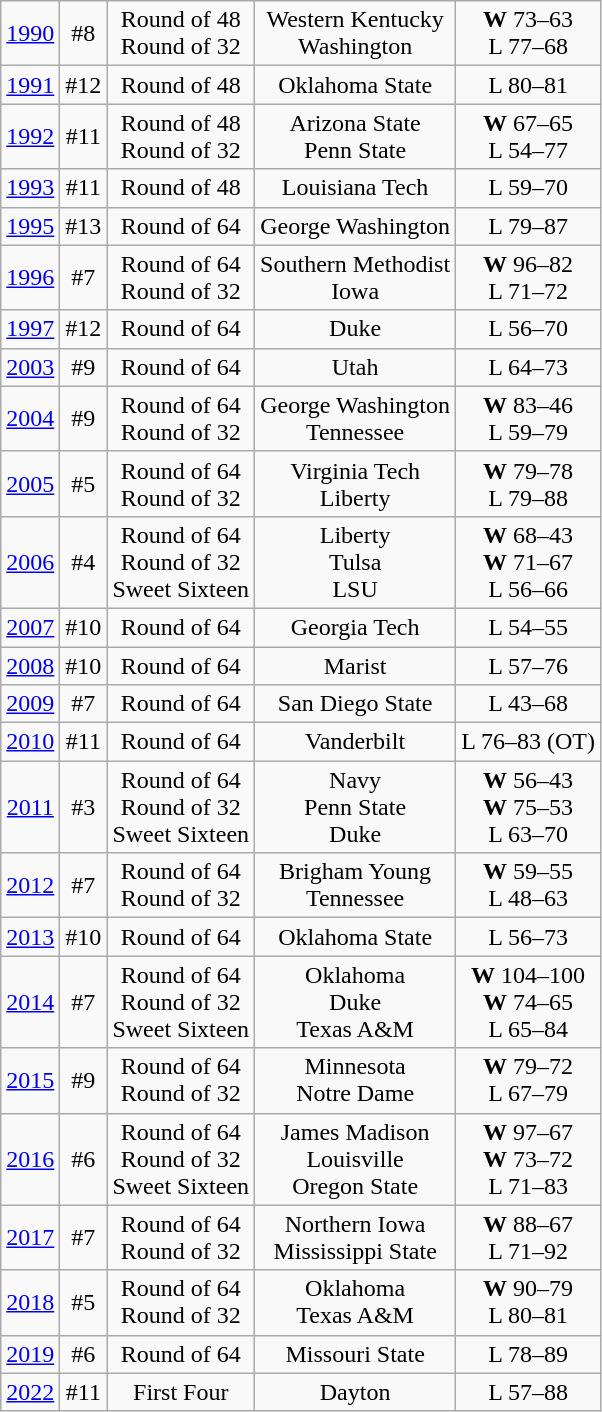<table class="wikitable">
<tr align="center">
<td><a href='#'>1990</a></td>
<td>#8</td>
<td>Round of 48<br>Round of 32</td>
<td>Western Kentucky<br>Washington</td>
<td><strong>W</strong> 73–63<br>L 77–68</td>
</tr>
<tr align="center">
<td><a href='#'>1991</a></td>
<td>#12</td>
<td>Round of 48</td>
<td>Oklahoma State</td>
<td>L 80–81</td>
</tr>
<tr align="center">
<td><a href='#'>1992</a></td>
<td>#11</td>
<td>Round of 48<br>Round of 32</td>
<td>Arizona State<br>Penn State</td>
<td><strong>W</strong> 67–65<br>L 54–77</td>
</tr>
<tr align="center">
<td><a href='#'>1993</a></td>
<td>#11</td>
<td>Round of 48</td>
<td>Louisiana Tech</td>
<td>L 59–70</td>
</tr>
<tr align="center">
<td><a href='#'>1995</a></td>
<td>#13</td>
<td>Round of 64</td>
<td>George Washington</td>
<td>L 79–87</td>
</tr>
<tr align="center">
<td><a href='#'>1996</a></td>
<td>#7</td>
<td>Round of 64<br>Round of 32</td>
<td>Southern Methodist<br>Iowa</td>
<td><strong>W</strong> 96–82<br>L 71–72</td>
</tr>
<tr align="center">
<td><a href='#'>1997</a></td>
<td>#12</td>
<td>Round of 64</td>
<td>Duke</td>
<td>L 56–70</td>
</tr>
<tr align="center">
<td><a href='#'>2003</a></td>
<td>#9</td>
<td>Round of 64</td>
<td>Utah</td>
<td>L 64–73</td>
</tr>
<tr align="center">
<td><a href='#'>2004</a></td>
<td>#9</td>
<td>Round of 64<br>Round of 32</td>
<td>George Washington<br>Tennessee</td>
<td><strong>W</strong> 83–46<br>L 59–79</td>
</tr>
<tr align="center">
<td><a href='#'>2005</a></td>
<td>#5</td>
<td>Round of 64<br>Round of 32</td>
<td>Virginia Tech<br>Liberty</td>
<td><strong>W</strong> 79–78<br>L 79–88</td>
</tr>
<tr align="center">
<td><a href='#'>2006</a></td>
<td>#4</td>
<td>Round of 64<br>Round of 32<br>Sweet Sixteen</td>
<td>Liberty<br>Tulsa<br>LSU</td>
<td><strong>W</strong> 68–43<br><strong>W</strong> 71–67<br>L 56–66</td>
</tr>
<tr align="center">
<td><a href='#'>2007</a></td>
<td>#10</td>
<td>Round of 64</td>
<td>Georgia Tech</td>
<td>L 54–55</td>
</tr>
<tr align="center">
<td><a href='#'>2008</a></td>
<td>#10</td>
<td>Round of 64</td>
<td>Marist</td>
<td>L 57–76</td>
</tr>
<tr align="center">
<td><a href='#'>2009</a></td>
<td>#7</td>
<td>Round of 64</td>
<td>San Diego State</td>
<td>L 43–68</td>
</tr>
<tr align="center">
<td><a href='#'>2010</a></td>
<td>#11</td>
<td>Round of 64</td>
<td>Vanderbilt</td>
<td>L 76–83 (OT)</td>
</tr>
<tr align="center">
<td><a href='#'>2011</a></td>
<td>#3</td>
<td>Round of 64<br>Round of 32<br>Sweet Sixteen</td>
<td>Navy<br>Penn State<br>Duke</td>
<td><strong>W</strong> 56–43<br><strong>W</strong> 75–53 <br>L 63–70</td>
</tr>
<tr align="center">
<td><a href='#'>2012</a></td>
<td>#7</td>
<td>Round of 64 <br>Round of 32</td>
<td>Brigham Young <br>Tennessee</td>
<td><strong>W</strong> 59–55 <br>L 48–63</td>
</tr>
<tr align="center">
<td><a href='#'>2013</a></td>
<td>#10</td>
<td>Round of 64</td>
<td>Oklahoma State</td>
<td>L 56–73</td>
</tr>
<tr align="center">
<td><a href='#'>2014</a></td>
<td>#7</td>
<td>Round of 64 <br> Round of 32 <br>Sweet Sixteen</td>
<td>Oklahoma <br> Duke <br>Texas A&M</td>
<td><strong>W</strong> 104–100 <br><strong>W</strong> 74–65 <br>L 65–84</td>
</tr>
<tr align="center">
<td><a href='#'>2015</a></td>
<td>#9</td>
<td>Round of 64 <br>Round of 32</td>
<td>Minnesota <br>Notre Dame</td>
<td><strong>W</strong> 79–72 <br>L 67–79</td>
</tr>
<tr align="center">
<td><a href='#'>2016</a></td>
<td>#6</td>
<td>Round of 64 <br>Round of 32<br>Sweet Sixteen</td>
<td>James Madison <br>Louisville<br>Oregon State</td>
<td><strong>W</strong> 97–67 <br>  <strong>W</strong> 73–72<br> L 71–83</td>
</tr>
<tr align="center">
<td><a href='#'>2017</a></td>
<td>#7</td>
<td>Round of 64 <br>Round of 32</td>
<td>Northern Iowa <br>Mississippi State</td>
<td><strong>W</strong> 88–67  <br>  L 71–92</td>
</tr>
<tr align="center">
<td><a href='#'>2018</a></td>
<td>#5</td>
<td>Round of 64 <br>Round of 32</td>
<td>Oklahoma <br>Texas A&M</td>
<td><strong>W</strong> 90–79 <br> L 80–81</td>
</tr>
<tr align="center">
<td><a href='#'>2019</a></td>
<td>#6</td>
<td>Round of 64</td>
<td>Missouri State</td>
<td>L 78–89</td>
</tr>
<tr align="center">
<td><a href='#'>2022</a></td>
<td>#11</td>
<td>First Four</td>
<td>Dayton</td>
<td>L 57–88</td>
</tr>
</table>
